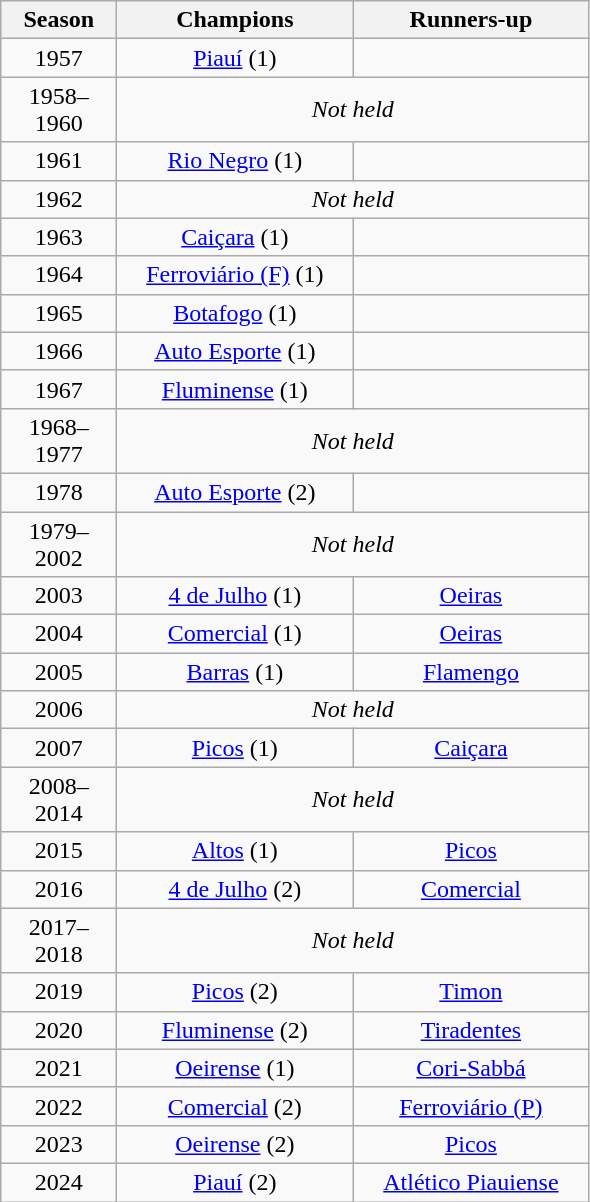<table class="wikitable" style="text-align:center; margin-left:1em;">
<tr>
<th style="width:70px">Season</th>
<th style="width:150px">Champions</th>
<th style="width:150px">Runners-up</th>
</tr>
<tr>
<td>1957</td>
<td><a href='#'>Piauí</a> (1)</td>
<td></td>
</tr>
<tr>
<td>1958–1960</td>
<td colspan=2><em>Not held</em></td>
</tr>
<tr>
<td>1961</td>
<td><a href='#'>Rio Negro</a> (1)</td>
<td></td>
</tr>
<tr>
<td>1962</td>
<td colspan=2><em>Not held</em></td>
</tr>
<tr>
<td>1963</td>
<td><a href='#'>Caiçara</a> (1)</td>
<td></td>
</tr>
<tr>
<td>1964</td>
<td><a href='#'>Ferroviário (F)</a> (1)</td>
<td></td>
</tr>
<tr>
<td>1965</td>
<td><a href='#'>Botafogo</a> (1)</td>
<td></td>
</tr>
<tr>
<td>1966</td>
<td><a href='#'>Auto Esporte</a> (1)</td>
<td></td>
</tr>
<tr>
<td>1967</td>
<td><a href='#'>Fluminense</a> (1)</td>
<td></td>
</tr>
<tr>
<td>1968–1977</td>
<td colspan=2><em>Not held</em></td>
</tr>
<tr>
<td>1978</td>
<td><a href='#'>Auto Esporte</a> (2)</td>
<td></td>
</tr>
<tr>
<td>1979–2002</td>
<td colspan=2><em>Not held</em></td>
</tr>
<tr>
<td>2003</td>
<td><a href='#'>4 de Julho</a> (1)</td>
<td><a href='#'>Oeiras</a></td>
</tr>
<tr>
<td>2004</td>
<td><a href='#'>Comercial</a> (1)</td>
<td><a href='#'>Oeiras</a></td>
</tr>
<tr>
<td>2005</td>
<td><a href='#'>Barras</a> (1)</td>
<td><a href='#'>Flamengo</a></td>
</tr>
<tr>
<td>2006</td>
<td colspan=2><em>Not held</em></td>
</tr>
<tr>
<td>2007</td>
<td><a href='#'>Picos</a> (1)</td>
<td><a href='#'>Caiçara</a></td>
</tr>
<tr>
<td>2008–2014</td>
<td colspan=2><em>Not held</em></td>
</tr>
<tr>
<td>2015</td>
<td><a href='#'>Altos</a> (1)</td>
<td><a href='#'>Picos</a></td>
</tr>
<tr>
<td>2016</td>
<td><a href='#'>4 de Julho</a> (2)</td>
<td><a href='#'>Comercial</a></td>
</tr>
<tr>
<td>2017–2018</td>
<td colspan=2><em>Not held</em></td>
</tr>
<tr>
<td>2019</td>
<td><a href='#'>Picos</a> (2)</td>
<td><a href='#'>Timon</a></td>
</tr>
<tr>
<td>2020</td>
<td><a href='#'>Fluminense</a> (2)</td>
<td><a href='#'>Tiradentes</a></td>
</tr>
<tr>
<td>2021</td>
<td><a href='#'>Oeirense</a> (1)</td>
<td><a href='#'>Cori-Sabbá</a></td>
</tr>
<tr>
<td>2022</td>
<td><a href='#'>Comercial</a> (2)</td>
<td><a href='#'>Ferroviário (P)</a></td>
</tr>
<tr>
<td>2023</td>
<td><a href='#'>Oeirense</a> (2)</td>
<td><a href='#'>Picos</a></td>
</tr>
<tr>
<td>2024</td>
<td><a href='#'>Piauí</a> (2)</td>
<td><a href='#'>Atlético Piauiense</a></td>
</tr>
</table>
